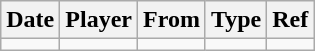<table class="wikitable">
<tr>
<th><strong>Date</strong></th>
<th><strong>Player</strong></th>
<th><strong>From</strong></th>
<th><strong>Type</strong></th>
<th><strong>Ref</strong></th>
</tr>
<tr>
<td></td>
<td></td>
<td></td>
<td></td>
<td></td>
</tr>
</table>
